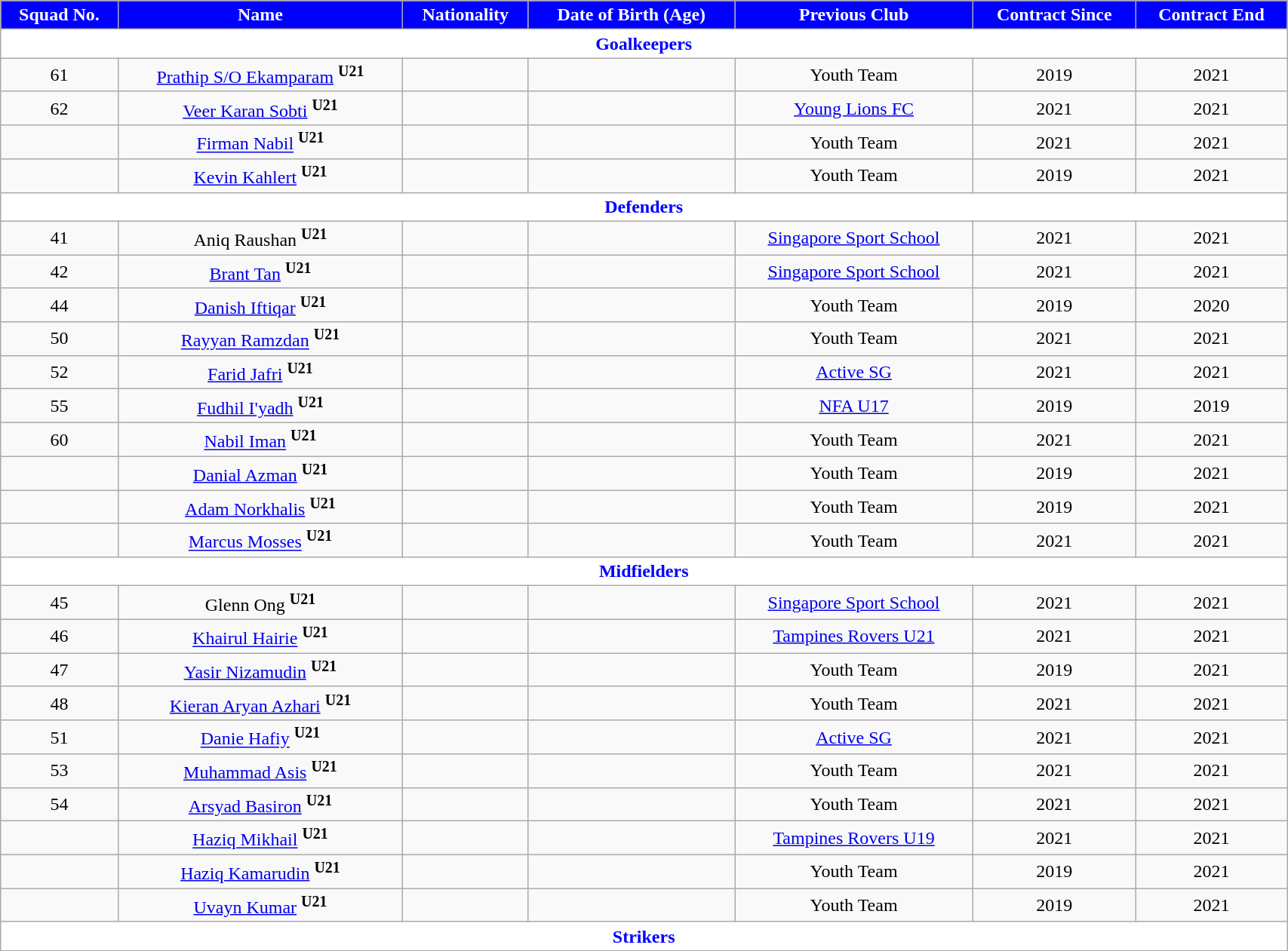<table class="wikitable" style="text-align:center; font-size:100%; width:90%;">
<tr>
<th style="background:Blue; color:white; text-align:center;">Squad No.</th>
<th style="background:Blue; color:white; text-align:center;">Name</th>
<th style="background:Blue; color:white; text-align:center;">Nationality</th>
<th style="background:Blue; color:white; text-align:center;">Date of Birth (Age)</th>
<th style="background:Blue; color:white; text-align:center;">Previous Club</th>
<th style="background:Blue; color:white; text-align:center;">Contract Since</th>
<th style="background:Blue; color:white; text-align:center;">Contract End</th>
</tr>
<tr>
<th colspan="8" style="background:white; color:blue; text-align:center">Goalkeepers</th>
</tr>
<tr>
<td>61</td>
<td><a href='#'>Prathip S/O Ekamparam</a> <sup><strong>U21</strong></sup></td>
<td></td>
<td></td>
<td>Youth Team</td>
<td>2019</td>
<td>2021</td>
</tr>
<tr>
<td>62</td>
<td><a href='#'>Veer Karan Sobti</a> <sup><strong>U21</strong></sup></td>
<td></td>
<td></td>
<td> <a href='#'>Young Lions FC</a></td>
<td>2021</td>
<td>2021</td>
</tr>
<tr>
<td></td>
<td><a href='#'>Firman Nabil</a> <sup><strong>U21</strong></sup></td>
<td></td>
<td></td>
<td>Youth Team</td>
<td>2021</td>
<td>2021</td>
</tr>
<tr>
<td></td>
<td><a href='#'>Kevin Kahlert</a> <sup><strong>U21</strong></sup></td>
<td></td>
<td></td>
<td>Youth Team</td>
<td>2019</td>
<td>2021</td>
</tr>
<tr>
<th colspan="8" style="background:white; color:blue; text-align:center">Defenders</th>
</tr>
<tr>
<td>41</td>
<td>Aniq Raushan <sup><strong>U21</strong></sup></td>
<td></td>
<td></td>
<td> <a href='#'>Singapore Sport School</a></td>
<td>2021</td>
<td>2021</td>
</tr>
<tr>
<td>42</td>
<td><a href='#'>Brant Tan</a> <sup><strong>U21</strong></sup></td>
<td></td>
<td></td>
<td> <a href='#'>Singapore Sport School</a></td>
<td>2021</td>
<td>2021</td>
</tr>
<tr>
<td>44</td>
<td><a href='#'>Danish Iftiqar</a> <sup><strong>U21</strong></sup></td>
<td></td>
<td></td>
<td>Youth Team</td>
<td>2019</td>
<td>2020</td>
</tr>
<tr>
<td>50</td>
<td><a href='#'>Rayyan Ramzdan</a> <sup><strong>U21</strong></sup></td>
<td></td>
<td></td>
<td>Youth Team</td>
<td>2021</td>
<td>2021</td>
</tr>
<tr>
<td>52</td>
<td><a href='#'>Farid Jafri</a> <sup><strong>U21</strong></sup></td>
<td></td>
<td></td>
<td> <a href='#'>Active SG</a></td>
<td>2021</td>
<td>2021</td>
</tr>
<tr>
<td>55</td>
<td><a href='#'>Fudhil I'yadh</a> <sup><strong>U21</strong></sup></td>
<td></td>
<td></td>
<td> <a href='#'>NFA U17</a></td>
<td>2019</td>
<td>2019</td>
</tr>
<tr>
<td>60</td>
<td><a href='#'>Nabil Iman</a> <sup><strong>U21</strong></sup></td>
<td></td>
<td></td>
<td>Youth Team</td>
<td>2021</td>
<td>2021</td>
</tr>
<tr>
<td></td>
<td><a href='#'>Danial Azman</a> <sup><strong>U21</strong></sup></td>
<td></td>
<td></td>
<td>Youth Team</td>
<td>2019</td>
<td>2021</td>
</tr>
<tr>
<td></td>
<td><a href='#'>Adam Norkhalis</a> <sup><strong>U21</strong></sup></td>
<td></td>
<td></td>
<td>Youth Team</td>
<td>2019</td>
<td>2021</td>
</tr>
<tr>
<td></td>
<td><a href='#'>Marcus Mosses</a> <sup><strong>U21</strong></sup></td>
<td></td>
<td></td>
<td>Youth Team</td>
<td>2021</td>
<td>2021</td>
</tr>
<tr>
<th colspan="8" style="background:white; color:blue; text-align:center">Midfielders</th>
</tr>
<tr>
<td>45</td>
<td>Glenn Ong <sup><strong>U21</strong></sup></td>
<td></td>
<td></td>
<td> <a href='#'>Singapore Sport School</a></td>
<td>2021</td>
<td>2021</td>
</tr>
<tr>
<td>46</td>
<td><a href='#'>Khairul Hairie</a> <sup><strong>U21</strong></sup></td>
<td></td>
<td></td>
<td> <a href='#'>Tampines Rovers U21</a></td>
<td>2021</td>
<td>2021</td>
</tr>
<tr>
<td>47</td>
<td><a href='#'>Yasir Nizamudin</a> <sup><strong>U21</strong></sup></td>
<td></td>
<td></td>
<td>Youth Team</td>
<td>2019</td>
<td>2021</td>
</tr>
<tr>
<td>48</td>
<td><a href='#'>Kieran Aryan Azhari</a> <sup><strong>U21</strong></sup></td>
<td></td>
<td></td>
<td>Youth Team</td>
<td>2021</td>
<td>2021</td>
</tr>
<tr>
<td>51</td>
<td><a href='#'>Danie Hafiy</a> <sup><strong>U21</strong></sup></td>
<td></td>
<td></td>
<td> <a href='#'>Active SG</a></td>
<td>2021</td>
<td>2021</td>
</tr>
<tr>
<td>53</td>
<td><a href='#'>Muhammad Asis</a> <sup><strong>U21</strong></sup></td>
<td></td>
<td></td>
<td>Youth Team</td>
<td>2021</td>
<td>2021</td>
</tr>
<tr>
<td>54</td>
<td><a href='#'>Arsyad Basiron</a> <sup><strong>U21</strong></sup></td>
<td></td>
<td></td>
<td>Youth Team</td>
<td>2021</td>
<td>2021</td>
</tr>
<tr>
<td></td>
<td><a href='#'>Haziq Mikhail</a> <sup><strong>U21</strong></sup></td>
<td></td>
<td></td>
<td> <a href='#'>Tampines Rovers U19</a></td>
<td>2021</td>
<td>2021</td>
</tr>
<tr>
<td></td>
<td><a href='#'>Haziq Kamarudin</a> <sup><strong>U21</strong></sup></td>
<td></td>
<td></td>
<td>Youth Team</td>
<td>2019</td>
<td>2021</td>
</tr>
<tr>
<td></td>
<td><a href='#'>Uvayn Kumar</a> <sup><strong>U21</strong></sup></td>
<td></td>
<td></td>
<td>Youth Team</td>
<td>2019</td>
<td>2021</td>
</tr>
<tr>
<th colspan="8" style="background:white; color:blue; text-align:center">Strikers</th>
</tr>
<tr>
</tr>
</table>
